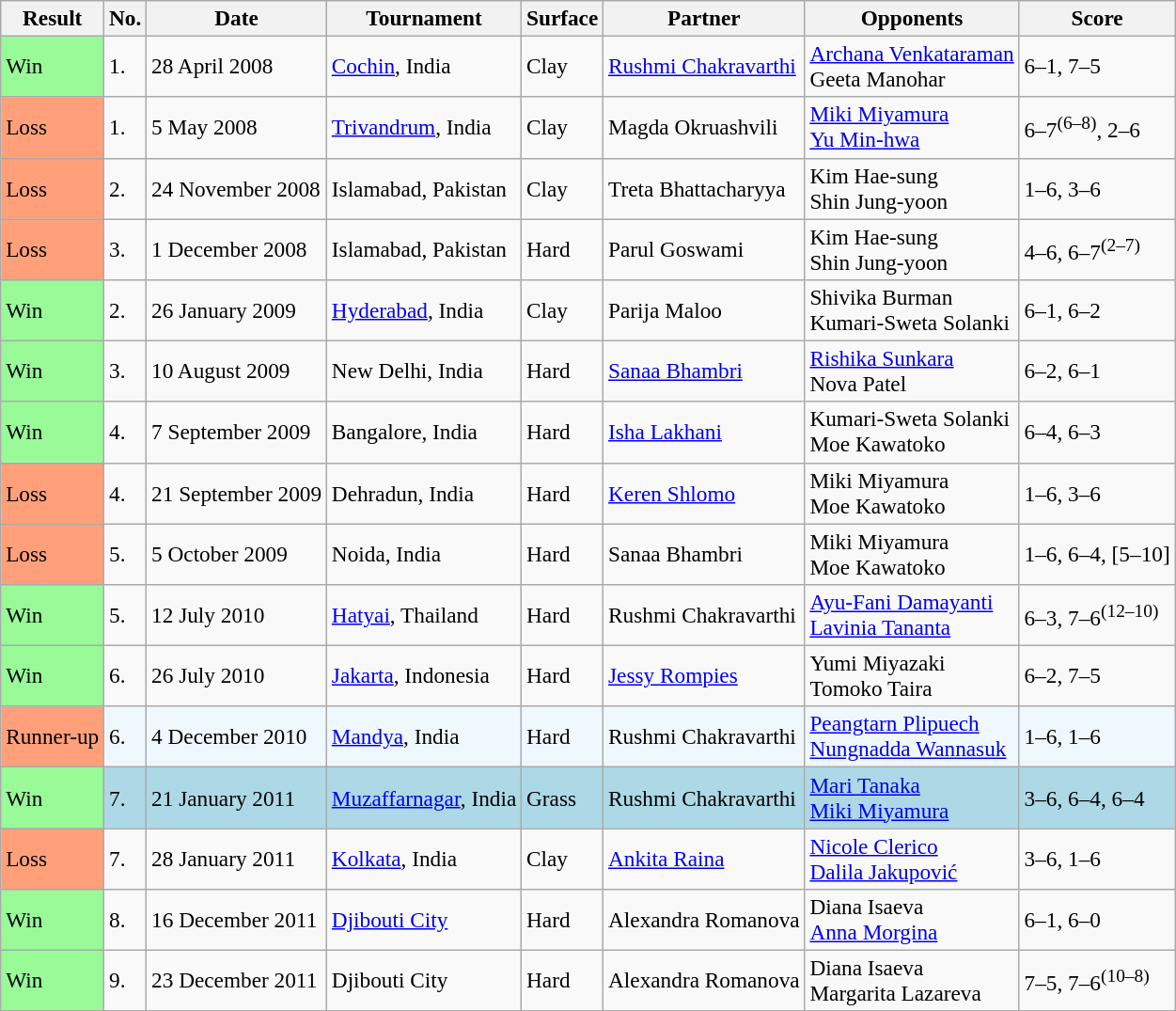<table class="sortable wikitable" style="font-size:97%;">
<tr>
<th>Result</th>
<th>No.</th>
<th>Date</th>
<th>Tournament</th>
<th>Surface</th>
<th>Partner</th>
<th>Opponents</th>
<th class="unsortable">Score</th>
</tr>
<tr>
<td style="background:#98fb98;">Win</td>
<td>1.</td>
<td>28 April 2008</td>
<td><a href='#'>Cochin</a>, India</td>
<td>Clay</td>
<td> <a href='#'>Rushmi Chakravarthi</a></td>
<td> <a href='#'>Archana Venkataraman</a> <br>  Geeta Manohar</td>
<td>6–1, 7–5</td>
</tr>
<tr>
<td style="background:#ffa07a;">Loss</td>
<td>1.</td>
<td>5 May 2008</td>
<td><a href='#'>Trivandrum</a>, India</td>
<td>Clay</td>
<td> Magda Okruashvili</td>
<td> <a href='#'>Miki Miyamura</a> <br>  <a href='#'>Yu Min-hwa</a></td>
<td>6–7<sup>(6–8)</sup>, 2–6</td>
</tr>
<tr>
<td style="background:#ffa07a;">Loss</td>
<td>2.</td>
<td>24 November 2008</td>
<td>Islamabad, Pakistan</td>
<td>Clay</td>
<td> Treta Bhattacharyya</td>
<td> Kim Hae-sung <br>  Shin Jung-yoon</td>
<td>1–6, 3–6</td>
</tr>
<tr>
<td style="background:#ffa07a;">Loss</td>
<td>3.</td>
<td>1 December 2008</td>
<td>Islamabad, Pakistan</td>
<td>Hard</td>
<td> Parul Goswami</td>
<td> Kim Hae-sung <br>  Shin Jung-yoon</td>
<td>4–6, 6–7<sup>(2–7)</sup></td>
</tr>
<tr>
<td style="background:#98fb98;">Win</td>
<td>2.</td>
<td>26 January 2009</td>
<td><a href='#'>Hyderabad</a>, India</td>
<td>Clay</td>
<td> Parija Maloo</td>
<td> Shivika Burman <br>  Kumari-Sweta Solanki</td>
<td>6–1, 6–2</td>
</tr>
<tr>
<td style="background:#98fb98;">Win</td>
<td>3.</td>
<td>10 August 2009</td>
<td>New Delhi, India</td>
<td>Hard</td>
<td> <a href='#'>Sanaa Bhambri</a></td>
<td> <a href='#'>Rishika Sunkara</a> <br>  Nova Patel</td>
<td>6–2, 6–1</td>
</tr>
<tr>
<td style="background:#98fb98;">Win</td>
<td>4.</td>
<td>7 September 2009</td>
<td>Bangalore, India</td>
<td>Hard</td>
<td> <a href='#'>Isha Lakhani</a></td>
<td> Kumari-Sweta Solanki <br>  Moe Kawatoko</td>
<td>6–4, 6–3</td>
</tr>
<tr>
<td style="background:#ffa07a;">Loss</td>
<td>4.</td>
<td>21 September 2009</td>
<td>Dehradun, India</td>
<td>Hard</td>
<td> <a href='#'>Keren Shlomo</a></td>
<td> Miki Miyamura <br>  Moe Kawatoko</td>
<td>1–6, 3–6</td>
</tr>
<tr>
<td style="background:#ffa07a;">Loss</td>
<td>5.</td>
<td>5 October 2009</td>
<td>Noida, India</td>
<td>Hard</td>
<td> Sanaa Bhambri</td>
<td> Miki Miyamura <br>  Moe Kawatoko</td>
<td>1–6, 6–4, [5–10]</td>
</tr>
<tr>
<td style="background:#98fb98;">Win</td>
<td>5.</td>
<td>12 July 2010</td>
<td><a href='#'>Hatyai</a>, Thailand</td>
<td>Hard</td>
<td> Rushmi Chakravarthi</td>
<td> <a href='#'>Ayu-Fani Damayanti</a> <br>  <a href='#'>Lavinia Tananta</a></td>
<td>6–3, 7–6<sup>(12–10)</sup></td>
</tr>
<tr>
<td style="background:#98fb98;">Win</td>
<td>6.</td>
<td>26 July 2010</td>
<td><a href='#'>Jakarta</a>, Indonesia</td>
<td>Hard</td>
<td> <a href='#'>Jessy Rompies</a></td>
<td> Yumi Miyazaki <br>  Tomoko Taira</td>
<td>6–2, 7–5</td>
</tr>
<tr style="background:#f0f8ff;">
<td style="background:#ffa07a;">Runner-up</td>
<td>6.</td>
<td>4 December 2010</td>
<td><a href='#'>Mandya</a>, India</td>
<td>Hard</td>
<td> Rushmi Chakravarthi</td>
<td> <a href='#'>Peangtarn Plipuech</a> <br>  <a href='#'>Nungnadda Wannasuk</a></td>
<td>1–6, 1–6</td>
</tr>
<tr bgcolor="lightblue">
<td style="background:#98fb98;">Win</td>
<td>7.</td>
<td>21 January 2011</td>
<td><a href='#'>Muzaffarnagar</a>, India</td>
<td>Grass</td>
<td> Rushmi Chakravarthi</td>
<td> <a href='#'>Mari Tanaka</a>  <br>  <a href='#'>Miki Miyamura</a></td>
<td>3–6, 6–4, 6–4</td>
</tr>
<tr>
<td style="background:#ffa07a;">Loss</td>
<td>7.</td>
<td>28 January 2011</td>
<td><a href='#'>Kolkata</a>, India</td>
<td>Clay</td>
<td> <a href='#'>Ankita Raina</a></td>
<td> <a href='#'>Nicole Clerico</a> <br>  <a href='#'>Dalila Jakupović</a></td>
<td>3–6, 1–6</td>
</tr>
<tr>
<td style="background:#98fb98;">Win</td>
<td>8.</td>
<td>16 December 2011</td>
<td><a href='#'>Djibouti City</a></td>
<td>Hard</td>
<td> Alexandra Romanova</td>
<td> Diana Isaeva <br>  <a href='#'>Anna Morgina</a></td>
<td>6–1, 6–0</td>
</tr>
<tr>
<td style="background:#98fb98;">Win</td>
<td>9.</td>
<td>23 December 2011</td>
<td>Djibouti City</td>
<td>Hard</td>
<td> Alexandra Romanova</td>
<td> Diana Isaeva <br>  Margarita Lazareva</td>
<td>7–5, 7–6<sup>(10–8)</sup></td>
</tr>
</table>
